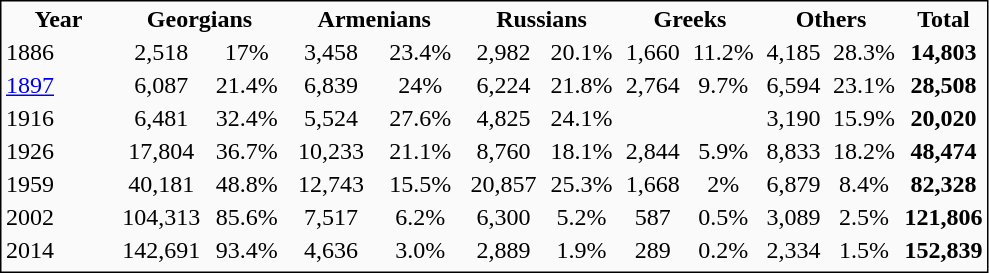<table style="text-align:center; border:1px solid black; background:#fafafa">
<tr>
<th scope="col" style="width:70px;">Year</th>
<th scope="col" colspan=2 style="width:110px;">Georgians</th>
<th scope="col" colspan=2 style="width:115px;">Armenians</th>
<th scope="col" colspan=2 style="width:100px;">Russians</th>
<th scope="col" colspan=2 style="width:90px;">Greeks</th>
<th scope="col" colspan=2 style="width:90px;">Others</th>
<th scope="col" style="width:70">Total</th>
</tr>
<tr>
<td style="text-align:left;">1886</td>
<td>2,518</td>
<td>17%</td>
<td>3,458</td>
<td>23.4%</td>
<td>2,982</td>
<td>20.1%</td>
<td>1,660</td>
<td>11.2%</td>
<td>4,185</td>
<td>28.3%</td>
<td><strong>14,803</strong></td>
</tr>
<tr>
<td style="text-align:left;"><a href='#'>1897</a></td>
<td>6,087</td>
<td>21.4%</td>
<td>6,839</td>
<td>24%</td>
<td>6,224</td>
<td>21.8%</td>
<td>2,764</td>
<td>9.7%</td>
<td>6,594</td>
<td>23.1%</td>
<td><strong>28,508</strong></td>
</tr>
<tr>
<td style="text-align:left;">1916</td>
<td>6,481</td>
<td>32.4%</td>
<td>5,524</td>
<td>27.6%</td>
<td>4,825</td>
<td>24.1%</td>
<td></td>
<td></td>
<td>3,190</td>
<td>15.9%</td>
<td><strong>20,020</strong></td>
</tr>
<tr>
<td style="text-align:left;">1926</td>
<td>17,804</td>
<td>36.7%</td>
<td>10,233</td>
<td>21.1%</td>
<td>8,760</td>
<td>18.1%</td>
<td>2,844</td>
<td>5.9%</td>
<td>8,833</td>
<td>18.2%</td>
<td><strong>48,474</strong></td>
</tr>
<tr>
<td style="text-align:left;">1959</td>
<td>40,181</td>
<td>48.8%</td>
<td>12,743</td>
<td>15.5%</td>
<td>20,857</td>
<td>25.3%</td>
<td>1,668</td>
<td>2%</td>
<td>6,879</td>
<td>8.4%</td>
<td><strong>82,328</strong></td>
</tr>
<tr>
<td style="text-align:left;">2002</td>
<td>104,313</td>
<td>85.6%</td>
<td>7,517</td>
<td>6.2%</td>
<td>6,300</td>
<td>5.2%</td>
<td>587</td>
<td>0.5%</td>
<td>3,089</td>
<td>2.5%</td>
<td><strong>121,806</strong></td>
</tr>
<tr>
<td style="text-align:left;">2014</td>
<td>142,691</td>
<td>93.4%</td>
<td>4,636</td>
<td>3.0%</td>
<td>2,889</td>
<td>1.9%</td>
<td>289</td>
<td>0.2%</td>
<td>2,334</td>
<td>1.5%</td>
<td><strong>152,839</strong></td>
</tr>
<tr>
</tr>
</table>
